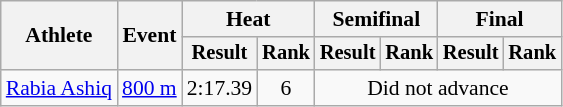<table class="wikitable" style="font-size:90%">
<tr>
<th rowspan="2">Athlete</th>
<th rowspan="2">Event</th>
<th colspan="2">Heat</th>
<th colspan="2">Semifinal</th>
<th colspan="2">Final</th>
</tr>
<tr style="font-size:95%">
<th>Result</th>
<th>Rank</th>
<th>Result</th>
<th>Rank</th>
<th>Result</th>
<th>Rank</th>
</tr>
<tr align=center>
<td align=left><a href='#'>Rabia Ashiq</a></td>
<td align=left><a href='#'>800 m</a></td>
<td>2:17.39</td>
<td>6</td>
<td colspan=4>Did not advance</td>
</tr>
</table>
